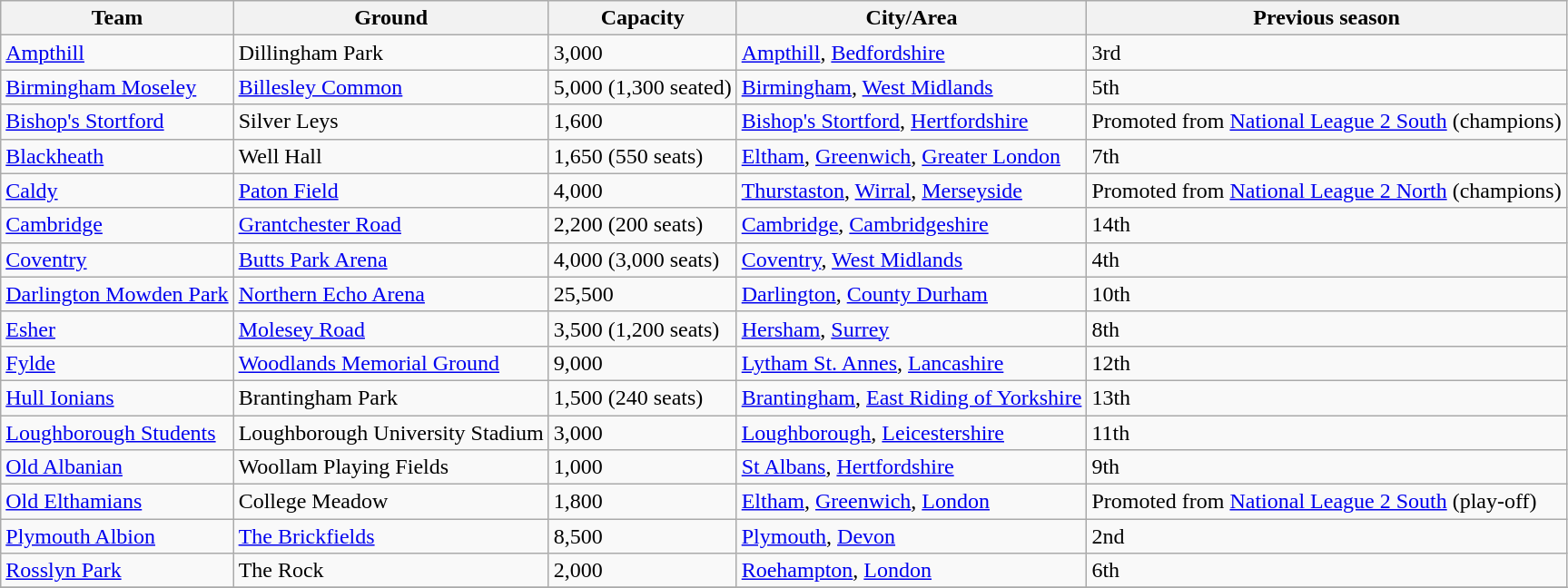<table class="wikitable sortable">
<tr>
<th>Team</th>
<th>Ground</th>
<th>Capacity</th>
<th>City/Area</th>
<th>Previous season</th>
</tr>
<tr>
<td><a href='#'>Ampthill</a></td>
<td>Dillingham Park</td>
<td>3,000</td>
<td><a href='#'>Ampthill</a>, <a href='#'>Bedfordshire</a></td>
<td>3rd</td>
</tr>
<tr>
<td><a href='#'>Birmingham Moseley</a></td>
<td><a href='#'>Billesley Common</a></td>
<td>5,000 (1,300 seated)</td>
<td><a href='#'>Birmingham</a>, <a href='#'>West Midlands</a></td>
<td>5th</td>
</tr>
<tr>
<td><a href='#'>Bishop's Stortford</a></td>
<td>Silver Leys</td>
<td>1,600</td>
<td><a href='#'>Bishop's Stortford</a>, <a href='#'>Hertfordshire</a></td>
<td>Promoted from <a href='#'>National League 2 South</a> (champions)</td>
</tr>
<tr>
<td><a href='#'>Blackheath</a></td>
<td>Well Hall</td>
<td>1,650 (550 seats)</td>
<td><a href='#'>Eltham</a>, <a href='#'>Greenwich</a>, <a href='#'>Greater London</a></td>
<td>7th</td>
</tr>
<tr>
<td><a href='#'>Caldy</a></td>
<td><a href='#'>Paton Field</a></td>
<td>4,000</td>
<td><a href='#'>Thurstaston</a>, <a href='#'>Wirral</a>, <a href='#'>Merseyside</a></td>
<td>Promoted from <a href='#'>National League 2 North</a> (champions)</td>
</tr>
<tr>
<td><a href='#'>Cambridge</a></td>
<td><a href='#'>Grantchester Road</a></td>
<td>2,200 (200 seats)</td>
<td><a href='#'>Cambridge</a>, <a href='#'>Cambridgeshire</a></td>
<td>14th</td>
</tr>
<tr>
<td><a href='#'>Coventry</a></td>
<td><a href='#'>Butts Park Arena</a></td>
<td>4,000 (3,000 seats)</td>
<td><a href='#'>Coventry</a>, <a href='#'>West Midlands</a></td>
<td>4th</td>
</tr>
<tr>
<td><a href='#'>Darlington Mowden Park</a></td>
<td><a href='#'>Northern Echo Arena</a></td>
<td>25,500</td>
<td><a href='#'>Darlington</a>, <a href='#'>County Durham</a></td>
<td>10th</td>
</tr>
<tr>
<td><a href='#'>Esher</a></td>
<td><a href='#'>Molesey Road</a></td>
<td>3,500 (1,200 seats)</td>
<td><a href='#'>Hersham</a>, <a href='#'>Surrey</a></td>
<td>8th</td>
</tr>
<tr>
<td><a href='#'>Fylde</a></td>
<td><a href='#'>Woodlands Memorial Ground</a></td>
<td>9,000</td>
<td><a href='#'>Lytham St. Annes</a>, <a href='#'>Lancashire</a></td>
<td>12th</td>
</tr>
<tr>
<td><a href='#'>Hull Ionians</a></td>
<td>Brantingham Park</td>
<td>1,500 (240 seats)</td>
<td><a href='#'>Brantingham</a>, <a href='#'>East Riding of Yorkshire</a></td>
<td>13th</td>
</tr>
<tr>
<td><a href='#'>Loughborough Students</a></td>
<td>Loughborough University Stadium</td>
<td>3,000</td>
<td><a href='#'>Loughborough</a>, <a href='#'>Leicestershire</a></td>
<td>11th</td>
</tr>
<tr>
<td><a href='#'>Old Albanian</a></td>
<td>Woollam Playing Fields</td>
<td>1,000</td>
<td><a href='#'>St Albans</a>, <a href='#'>Hertfordshire</a></td>
<td>9th</td>
</tr>
<tr>
<td><a href='#'>Old Elthamians</a></td>
<td>College Meadow</td>
<td>1,800</td>
<td><a href='#'>Eltham</a>, <a href='#'>Greenwich</a>, <a href='#'>London</a></td>
<td>Promoted from <a href='#'>National League 2 South</a> (play-off)</td>
</tr>
<tr>
<td><a href='#'>Plymouth Albion</a></td>
<td><a href='#'>The Brickfields</a></td>
<td>8,500</td>
<td><a href='#'>Plymouth</a>, <a href='#'>Devon</a></td>
<td>2nd</td>
</tr>
<tr>
<td><a href='#'>Rosslyn Park</a></td>
<td>The Rock</td>
<td>2,000</td>
<td><a href='#'>Roehampton</a>, <a href='#'>London</a></td>
<td>6th</td>
</tr>
<tr>
</tr>
</table>
